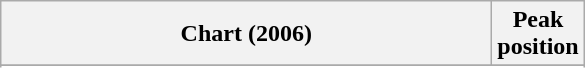<table class="wikitable plainrowheaders sortable" style="text-align:center;">
<tr>
<th scope="col" style="width:20em;">Chart (2006)</th>
<th scope="col">Peak<br>position</th>
</tr>
<tr>
</tr>
<tr>
</tr>
<tr>
</tr>
</table>
